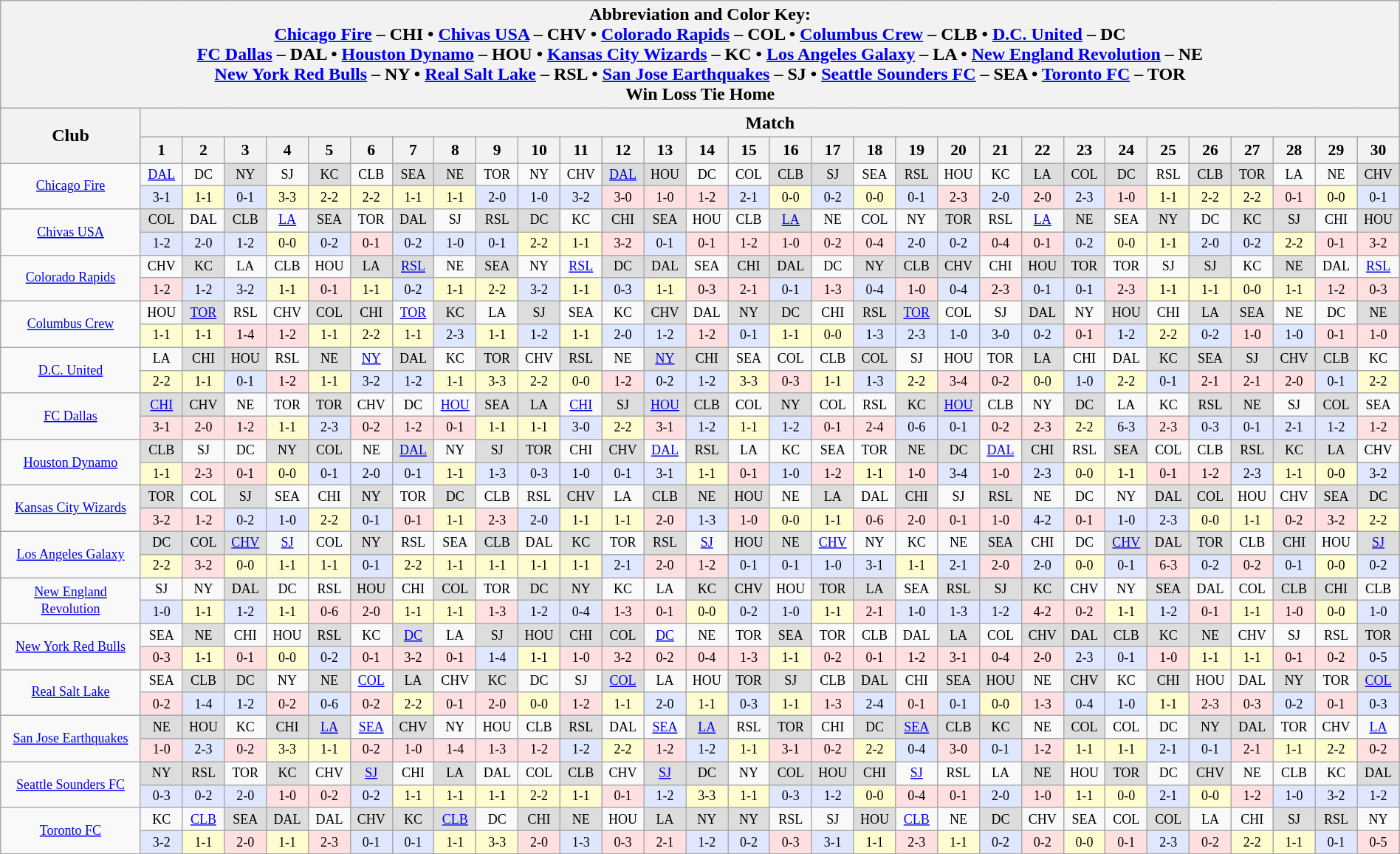<table class="wikitable" style="text-align:center; width:100%">
<tr>
<th colspan="31">Abbreviation and Color Key:<br><a href='#'>Chicago Fire</a> – CHI • <a href='#'>Chivas USA</a> – CHV • <a href='#'>Colorado Rapids</a> – COL • <a href='#'>Columbus Crew</a> – CLB • <a href='#'>D.C. United</a> – DC<br><a href='#'>FC Dallas</a> – DAL • <a href='#'>Houston Dynamo</a> – HOU • <a href='#'>Kansas City Wizards</a> – KC • <a href='#'>Los Angeles Galaxy</a> – LA • <a href='#'>New England Revolution</a> – NE<br><a href='#'>New York Red Bulls</a> – NY • <a href='#'>Real Salt Lake</a> – RSL • <a href='#'>San Jose Earthquakes</a> – SJ • <a href='#'>Seattle Sounders FC</a> – SEA • <a href='#'>Toronto FC</a> – TOR<br><span>Win</span>  <span>Loss</span>  <span>Tie</span> <span>Home</span></th>
</tr>
<tr>
<th width="10%" rowspan="2">Club</th>
<th width="90%" colspan="30">Match</th>
</tr>
<tr style="background-color:#CCCCCC; font-size: 90%">
<th width="3%">1</th>
<th width="3%">2</th>
<th width="3%">3</th>
<th width="3%">4</th>
<th width="3%">5</th>
<th width="3%">6</th>
<th width="3%">7</th>
<th width="3%">8</th>
<th width="3%">9</th>
<th width="3%">10</th>
<th width="3%">11</th>
<th width="3%">12</th>
<th width="3%">13</th>
<th width="3%">14</th>
<th width="3%">15</th>
<th width="3%">16</th>
<th width="3%">17</th>
<th width="3%">18</th>
<th width="3%">19</th>
<th width="3%">20</th>
<th width="3%">21</th>
<th width="3%">22</th>
<th width="3%">23</th>
<th width="3%">24</th>
<th width="3%">25</th>
<th width="3%">26</th>
<th width="3%">27</th>
<th width="3%">28</th>
<th width="3%">29</th>
<th width="3%">30<br></th>
</tr>
<tr style="font-size: 75%">
<td rowspan="2"><a href='#'>Chicago Fire</a></td>
<td><a href='#'>DAL</a></td>
<td>DC</td>
<td bgcolor=#DDDDDD>NY</td>
<td>SJ</td>
<td bgcolor=#DDDDDD>KC</td>
<td>CLB</td>
<td bgcolor=#DDDDDD>SEA</td>
<td bgcolor=#DDDDDD>NE</td>
<td>TOR</td>
<td>NY</td>
<td>CHV</td>
<td bgcolor=#DDDDDD><a href='#'>DAL</a></td>
<td bgcolor=#DDDDDD>HOU</td>
<td>DC</td>
<td>COL</td>
<td bgcolor=#DDDDDD>CLB</td>
<td bgcolor=#DDDDDD>SJ</td>
<td>SEA</td>
<td bgcolor=#DDDDDD>RSL</td>
<td>HOU</td>
<td>KC</td>
<td bgcolor=#DDDDDD>LA</td>
<td bgcolor=#DDDDDD>COL</td>
<td bgcolor=#DDDDDD>DC</td>
<td>RSL</td>
<td bgcolor=#DDDDDD>CLB</td>
<td bgcolor=#DDDDDD>TOR</td>
<td>LA</td>
<td>NE</td>
<td bgcolor=#DDDDDD>CHV</td>
</tr>
<tr style="font-size: 75%">
<td bgcolor=#DFE7FF>3-1</td>
<td bgcolor=#FFFDD0>1-1</td>
<td bgcolor=#DFE7FF>0-1</td>
<td bgcolor=#FFFDD0>3-3</td>
<td bgcolor=#FFFDD0>2-2</td>
<td bgcolor=#FFFDD0>2-2</td>
<td bgcolor=#FFFDD0>1-1</td>
<td bgcolor=#FFFDD0>1-1</td>
<td bgcolor=#DFE7FF>2-0</td>
<td bgcolor=#DFE7FF>1-0</td>
<td bgcolor=#DFE7FF>3-2</td>
<td bgcolor=#FFDFDF>3-0</td>
<td bgcolor=#FFDFDF>1-0</td>
<td bgcolor=#FFDFDF>1-2</td>
<td bgcolor=#DFE7FF>2-1</td>
<td bgcolor=#FFFDD0>0-0</td>
<td bgcolor=#DFE7FF>0-2</td>
<td bgcolor=#FFFDD0>0-0</td>
<td bgcolor=#DFE7FF>0-1</td>
<td bgcolor=#FFDFDF>2-3</td>
<td bgcolor=#DFE7FF>2-0</td>
<td bgcolor=#FFDFDF>2-0</td>
<td bgcolor=#DFE7FF>2-3</td>
<td bgcolor=#FFDFDF>1-0</td>
<td bgcolor=#FFFDD0>1-1</td>
<td bgcolor=#FFFDD0>2-2</td>
<td bgcolor=#FFFDD0>2-2</td>
<td bgcolor=#FFDFDF>0-1</td>
<td bgcolor=#FFFDD0>0-0</td>
<td bgcolor=#DFE7FF>0-1</td>
</tr>
<tr style="font-size: 75%">
<td rowspan="2"><a href='#'>Chivas USA</a></td>
<td bgcolor=#DDDDDD>COL</td>
<td>DAL</td>
<td bgcolor=#DDDDDD>CLB</td>
<td><a href='#'>LA</a></td>
<td bgcolor=#DDDDDD>SEA</td>
<td>TOR</td>
<td bgcolor=#DDDDDD>DAL</td>
<td>SJ</td>
<td bgcolor=#DDDDDD>RSL</td>
<td bgcolor=#DDDDDD>DC</td>
<td>KC</td>
<td bgcolor=#DDDDDD>CHI</td>
<td bgcolor=#DDDDDD>SEA</td>
<td>HOU</td>
<td>CLB</td>
<td bgcolor=#DDDDDD><a href='#'>LA</a></td>
<td>NE</td>
<td>COL</td>
<td>NY</td>
<td bgcolor=#DDDDDD>TOR</td>
<td>RSL</td>
<td><a href='#'>LA</a></td>
<td bgcolor=#DDDDDD>NE</td>
<td>SEA</td>
<td bgcolor=#DDDDDD>NY</td>
<td>DC</td>
<td bgcolor=#DDDDDD>KC</td>
<td bgcolor=#DDDDDD>SJ</td>
<td>CHI</td>
<td bgcolor=#DDDDDD>HOU</td>
</tr>
<tr style="font-size: 75%">
<td bgcolor=#DFE7FF>1-2</td>
<td bgcolor=#DFE7FF>2-0</td>
<td bgcolor=#DFE7FF>1-2</td>
<td bgcolor=#FFFDD0>0-0</td>
<td bgcolor=#DFE7FF>0-2</td>
<td bgcolor=#FFDFDF>0-1</td>
<td bgcolor=#DFE7FF>0-2</td>
<td bgcolor=#DFE7FF>1-0</td>
<td bgcolor=#DFE7FF>0-1</td>
<td bgcolor=#FFFDD0>2-2</td>
<td bgcolor=#FFFDD0>1-1</td>
<td bgcolor=#FFDFDF>3-2</td>
<td bgcolor=#DFE7FF>0-1</td>
<td bgcolor=#FFDFDF>0-1</td>
<td bgcolor=#FFDFDF>1-2</td>
<td bgcolor=#FFDFDF>1-0</td>
<td bgcolor=#FFDFDF>0-2</td>
<td bgcolor=#FFDFDF>0-4</td>
<td bgcolor=#DFE7FF>2-0</td>
<td bgcolor=#DFE7FF>0-2</td>
<td bgcolor=#FFDFDF>0-4</td>
<td bgcolor=#FFDFDF>0-1</td>
<td bgcolor=#DFE7FF>0-2</td>
<td bgcolor=#FFFDD0>0-0</td>
<td bgcolor=#FFFDD0>1-1</td>
<td bgcolor=#DFE7FF>2-0</td>
<td bgcolor=#DFE7FF>0-2</td>
<td bgcolor=#FFFDD0>2-2</td>
<td bgcolor=#FFDFDF>0-1</td>
<td bgcolor=#FFDFDF>3-2</td>
</tr>
<tr style="font-size: 75%">
<td rowspan="2"><a href='#'>Colorado Rapids</a></td>
<td>CHV</td>
<td bgcolor=#DDDDDD>KC</td>
<td>LA</td>
<td>CLB</td>
<td>HOU</td>
<td bgcolor=#DDDDDD>LA</td>
<td bgcolor=#DDDDDD><a href='#'>RSL</a></td>
<td>NE</td>
<td bgcolor=#DDDDDD>SEA</td>
<td>NY</td>
<td><a href='#'>RSL</a></td>
<td bgcolor=#DDDDDD>DC</td>
<td bgcolor=#DDDDDD>DAL</td>
<td>SEA</td>
<td bgcolor=#DDDDDD>CHI</td>
<td bgcolor=#DDDDDD>DAL</td>
<td>DC</td>
<td bgcolor=#DDDDDD>NY</td>
<td bgcolor=#DDDDDD>CLB</td>
<td bgcolor=#DDDDDD>CHV</td>
<td>CHI</td>
<td bgcolor=#DDDDDD>HOU</td>
<td bgcolor=#DDDDDD>TOR</td>
<td>TOR</td>
<td>SJ</td>
<td bgcolor=#DDDDDD>SJ</td>
<td>KC</td>
<td bgcolor=#DDDDDD>NE</td>
<td>DAL</td>
<td><a href='#'>RSL</a></td>
</tr>
<tr style="font-size: 75%">
<td bgcolor=#FFDFDF>1-2</td>
<td bgcolor=#DFE7FF>1-2</td>
<td bgcolor=#DFE7FF>3-2</td>
<td bgcolor=#FFFDD0>1-1</td>
<td bgcolor=#FFDFDF>0-1</td>
<td bgcolor=#FFFDD0>1-1</td>
<td bgcolor=#DFE7FF>0-2</td>
<td bgcolor=#FFFDD0>1-1</td>
<td bgcolor=#FFFDD0>2-2</td>
<td bgcolor=#DFE7FF>3-2</td>
<td bgcolor=#FFFDD0>1-1</td>
<td bgcolor=#DFE7FF>0-3</td>
<td bgcolor=#FFFDD0>1-1</td>
<td bgcolor=#FFDFDF>0-3</td>
<td bgcolor=#FFDFDF>2-1</td>
<td bgcolor=#DFE7FF>0-1</td>
<td bgcolor=#FFDFDF>1-3</td>
<td bgcolor=#DFE7FF>0-4</td>
<td bgcolor=#FFDFDF>1-0</td>
<td bgcolor=#DFE7FF>0-4</td>
<td bgcolor=#FFDFDF>2-3</td>
<td bgcolor=#DFE7FF>0-1</td>
<td bgcolor=#DFE7FF>0-1</td>
<td bgcolor=#FFDFDF>2-3</td>
<td bgcolor=#FFFDD0>1-1</td>
<td bgcolor=#FFFDD0>1-1</td>
<td bgcolor=#FFFDD0>0-0</td>
<td bgcolor=#FFFDD0>1-1</td>
<td bgcolor=#FFDFDF>1-2</td>
<td bgcolor=#FFDFDF>0-3</td>
</tr>
<tr style="font-size: 75%">
<td rowspan="2"><a href='#'>Columbus Crew</a></td>
<td>HOU</td>
<td bgcolor=#DDDDDD><a href='#'>TOR</a></td>
<td>RSL</td>
<td>CHV</td>
<td bgcolor=#DDDDDD>COL</td>
<td bgcolor=#DDDDDD>CHI</td>
<td><a href='#'>TOR</a></td>
<td bgcolor=#DDDDDD>KC</td>
<td>LA</td>
<td bgcolor=#DDDDDD>SJ</td>
<td>SEA</td>
<td>KC</td>
<td bgcolor=#DDDDDD>CHV</td>
<td>DAL</td>
<td bgcolor=#DDDDDD>NY</td>
<td bgcolor=#DDDDDD>DC</td>
<td>CHI</td>
<td bgcolor=#DDDDDD>RSL</td>
<td bgcolor=#DDDDDD><a href='#'>TOR</a></td>
<td>COL</td>
<td>SJ</td>
<td bgcolor=#DDDDDD>DAL</td>
<td>NY</td>
<td bgcolor=#DDDDDD>HOU</td>
<td>CHI</td>
<td bgcolor=#DDDDDD>LA</td>
<td bgcolor=#DDDDDD>SEA</td>
<td>NE</td>
<td>DC</td>
<td bgcolor=#DDDDDD>NE</td>
</tr>
<tr style="font-size: 75%">
<td bgcolor=#FFFDD0>1-1</td>
<td bgcolor=#FFFDD0>1-1</td>
<td bgcolor=#FFDFDF>1-4</td>
<td bgcolor=#FFDFDF>1-2</td>
<td bgcolor=#FFFDD0>1-1</td>
<td bgcolor=#FFFDD0>2-2</td>
<td bgcolor=#FFFDD0>1-1</td>
<td bgcolor=#DFE7FF>2-3</td>
<td bgcolor=#FFFDD0>1-1</td>
<td bgcolor=#DFE7FF>1-2</td>
<td bgcolor=#FFFDD0>1-1</td>
<td bgcolor=#DFE7FF>2-0</td>
<td bgcolor=#DFE7FF>1-2</td>
<td bgcolor=#FFDFDF>1-2</td>
<td bgcolor=#DFE7FF>0-1</td>
<td bgcolor=#FFFDD0>1-1</td>
<td bgcolor=#FFFDD0>0-0</td>
<td bgcolor=#DFE7FF>1-3</td>
<td bgcolor=#DFE7FF>2-3</td>
<td bgcolor=#DFE7FF>1-0</td>
<td bgcolor=#DFE7FF>3-0</td>
<td bgcolor=#DFE7FF>0-2</td>
<td bgcolor=#FFDFDF>0-1</td>
<td bgcolor=#DFE7FF>1-2</td>
<td bgcolor=#FFFDD0>2-2</td>
<td bgcolor=#DFE7FF>0-2</td>
<td bgcolor=#FFDFDF>1-0</td>
<td bgcolor=#DFE7FF>1-0</td>
<td bgcolor=#FFDFDF>0-1</td>
<td bgcolor=#FFDFDF>1-0</td>
</tr>
<tr style="font-size: 75%">
<td rowspan="2"><a href='#'>D.C. United</a></td>
<td>LA</td>
<td bgcolor=#DDDDDD>CHI</td>
<td bgcolor=#DDDDDD>HOU</td>
<td>RSL</td>
<td bgcolor=#DDDDDD>NE</td>
<td><a href='#'>NY</a></td>
<td bgcolor=#DDDDDD>DAL</td>
<td>KC</td>
<td bgcolor=#DDDDDD>TOR</td>
<td>CHV</td>
<td bgcolor=#DDDDDD>RSL</td>
<td>NE</td>
<td bgcolor=#DDDDDD><a href='#'>NY</a></td>
<td bgcolor=#DDDDDD>CHI</td>
<td>SEA</td>
<td>COL</td>
<td>CLB</td>
<td bgcolor=#DDDDDD>COL</td>
<td>SJ</td>
<td>HOU</td>
<td>TOR</td>
<td bgcolor=#DDDDDD>LA</td>
<td>CHI</td>
<td>DAL</td>
<td bgcolor=#DDDDDD>KC</td>
<td bgcolor=#DDDDDD>SEA</td>
<td bgcolor=#DDDDDD>SJ</td>
<td bgcolor=#DDDDDD>CHV</td>
<td bgcolor=#DDDDDD>CLB</td>
<td>KC</td>
</tr>
<tr style="font-size: 75%">
<td bgcolor=#FFFDD0>2-2</td>
<td bgcolor=#FFFDD0>1-1</td>
<td bgcolor=#DFE7FF>0-1</td>
<td bgcolor=#FFDFDF>1-2</td>
<td bgcolor=#FFFDD0>1-1</td>
<td bgcolor=#DFE7FF>3-2</td>
<td bgcolor=#DFE7FF>1-2</td>
<td bgcolor=#FFFDD0>1-1</td>
<td bgcolor=#FFFDD0>3-3</td>
<td bgcolor=#FFFDD0>2-2</td>
<td bgcolor=#FFFDD0>0-0</td>
<td bgcolor=#FFDFDF>1-2</td>
<td bgcolor=#DFE7FF>0-2</td>
<td bgcolor=#DFE7FF>1-2</td>
<td bgcolor=#FFFDD0>3-3</td>
<td bgcolor=#FFDFDF>0-3</td>
<td bgcolor=#FFFDD0>1-1</td>
<td bgcolor=#DFE7FF>1-3</td>
<td bgcolor=#FFFDD0>2-2</td>
<td bgcolor=#FFDFDF>3-4</td>
<td bgcolor=#FFDFDF>0-2</td>
<td bgcolor=#FFFDD0>0-0</td>
<td bgcolor=#DFE7FF>1-0</td>
<td bgcolor=#FFFDD0>2-2</td>
<td bgcolor=#DFE7FF>0-1</td>
<td bgcolor=#FFDFDF>2-1</td>
<td bgcolor=#FFDFDF>2-1</td>
<td bgcolor=#FFDFDF>2-0</td>
<td bgcolor=#DFE7FF>0-1</td>
<td bgcolor=#FFFDD0>2-2</td>
</tr>
<tr style="font-size: 75%">
<td rowspan="2"><a href='#'>FC Dallas</a></td>
<td bgcolor=#DDDDDD><a href='#'>CHI</a></td>
<td bgcolor=#DDDDDD>CHV</td>
<td>NE</td>
<td>TOR</td>
<td bgcolor=#DDDDDD>TOR</td>
<td>CHV</td>
<td>DC</td>
<td><a href='#'>HOU</a></td>
<td bgcolor=#DDDDDD>SEA</td>
<td bgcolor=#DDDDDD>LA</td>
<td><a href='#'>CHI</a></td>
<td bgcolor=#DDDDDD>SJ</td>
<td bgcolor=#DDDDDD><a href='#'>HOU</a></td>
<td bgcolor=#DDDDDD>CLB</td>
<td>COL</td>
<td bgcolor=#DDDDDD>NY</td>
<td>COL</td>
<td>RSL</td>
<td bgcolor=#DDDDDD>KC</td>
<td bgcolor=#DDDDDD><a href='#'>HOU</a></td>
<td>CLB</td>
<td>NY</td>
<td bgcolor=#DDDDDD>DC</td>
<td>LA</td>
<td>KC</td>
<td bgcolor=#DDDDDD>RSL</td>
<td bgcolor=#DDDDDD>NE</td>
<td>SJ</td>
<td bgcolor=#DDDDDD>COL</td>
<td>SEA</td>
</tr>
<tr style="font-size: 75%">
<td bgcolor=#FFDFDF>3-1</td>
<td bgcolor=#FFDFDF>2-0</td>
<td bgcolor=#FFDFDF>1-2</td>
<td bgcolor=#FFFDD0>1-1</td>
<td bgcolor=#DFE7FF>2-3</td>
<td bgcolor=#FFDFDF>0-2</td>
<td bgcolor=#FFDFDF>1-2</td>
<td bgcolor=#FFDFDF>0-1</td>
<td bgcolor=#FFFDD0>1-1</td>
<td bgcolor=#FFFDD0>1-1</td>
<td bgcolor=#DFE7FF>3-0</td>
<td bgcolor=#FFFDD0>2-2</td>
<td bgcolor=#FFDFDF>3-1</td>
<td bgcolor=#DFE7FF>1-2</td>
<td bgcolor=#FFFDD0>1-1</td>
<td bgcolor=#DFE7FF>1-2</td>
<td bgcolor=#FFDFDF>0-1</td>
<td bgcolor=#FFDFDF>2-4</td>
<td bgcolor=#DFE7FF>0-6</td>
<td bgcolor=#DFE7FF>0-1</td>
<td bgcolor=#FFDFDF>0-2</td>
<td bgcolor=#FFDFDF>2-3</td>
<td bgcolor=#FFFDD0>2-2</td>
<td bgcolor=#DFE7FF>6-3</td>
<td bgcolor=#FFDFDF>2-3</td>
<td bgcolor=#DFE7FF>0-3</td>
<td bgcolor=#DFE7FF>0-1</td>
<td bgcolor=#DFE7FF>2-1</td>
<td bgcolor=#DFE7FF>1-2</td>
<td bgcolor=#FFDFDF>1-2</td>
</tr>
<tr style="font-size: 75%">
<td rowspan="2"><a href='#'>Houston Dynamo</a></td>
<td bgcolor=#DDDDDD>CLB</td>
<td>SJ</td>
<td>DC</td>
<td bgcolor=#DDDDDD>NY</td>
<td bgcolor=#DDDDDD>COL</td>
<td>NE</td>
<td bgcolor=#DDDDDD><a href='#'>DAL</a></td>
<td>NY</td>
<td bgcolor=#DDDDDD>SJ</td>
<td bgcolor=#DDDDDD>TOR</td>
<td>CHI</td>
<td bgcolor=#DDDDDD>CHV</td>
<td><a href='#'>DAL</a></td>
<td bgcolor=#DDDDDD>RSL</td>
<td>LA</td>
<td>KC</td>
<td>SEA</td>
<td>TOR</td>
<td bgcolor=#DDDDDD>NE</td>
<td bgcolor=#DDDDDD>DC</td>
<td><a href='#'>DAL</a></td>
<td bgcolor=#DDDDDD>CHI</td>
<td>RSL</td>
<td bgcolor=#DDDDDD>SEA</td>
<td>COL</td>
<td>CLB</td>
<td bgcolor=#DDDDDD>RSL</td>
<td bgcolor=#DDDDDD>KC</td>
<td bgcolor=#DDDDDD>LA</td>
<td>CHV</td>
</tr>
<tr style="font-size: 75%">
<td bgcolor=#FFFDD0>1-1</td>
<td bgcolor=#FFDFDF>2-3</td>
<td bgcolor=#FFDFDF>0-1</td>
<td bgcolor=#FFFDD0>0-0</td>
<td bgcolor=#DFE7FF>0-1</td>
<td bgcolor=#DFE7FF>2-0</td>
<td bgcolor=#DFE7FF>0-1</td>
<td bgcolor=#FFFDD0>1-1</td>
<td bgcolor=#DFE7FF>1-3</td>
<td bgcolor=#DFE7FF>0-3</td>
<td bgcolor=#DFE7FF>1-0</td>
<td bgcolor=#DFE7FF>0-1</td>
<td bgcolor=#DFE7FF>3-1</td>
<td bgcolor=#FFFDD0>1-1</td>
<td bgcolor=#FFDFDF>0-1</td>
<td bgcolor=#DFE7FF>1-0</td>
<td bgcolor=#FFDFDF>1-2</td>
<td bgcolor=#FFFDD0>1-1</td>
<td bgcolor=#FFDFDF>1-0</td>
<td bgcolor=#DFE7FF>3-4</td>
<td bgcolor=#FFDFDF>1-0</td>
<td bgcolor=#DFE7FF>2-3</td>
<td bgcolor=#FFFDD0>0-0</td>
<td bgcolor=#FFFDD0>1-1</td>
<td bgcolor=#FFDFDF>0-1</td>
<td bgcolor=#FFDFDF>1-2</td>
<td bgcolor=#DFE7FF>2-3</td>
<td bgcolor=#FFFDD0>1-1</td>
<td bgcolor=#FFFDD0>0-0</td>
<td bgcolor=#DFE7FF>3-2</td>
</tr>
<tr style="font-size: 75%">
<td rowspan="2"><a href='#'>Kansas City Wizards</a></td>
<td bgcolor=#DDDDDD>TOR</td>
<td>COL</td>
<td bgcolor=#DDDDDD>SJ</td>
<td>SEA</td>
<td>CHI</td>
<td bgcolor=#DDDDDD>NY</td>
<td>TOR</td>
<td bgcolor=#DDDDDD>DC</td>
<td>CLB</td>
<td>RSL</td>
<td bgcolor=#DDDDDD>CHV</td>
<td>LA</td>
<td bgcolor=#DDDDDD>CLB</td>
<td bgcolor=#DDDDDD>NE</td>
<td bgcolor=#DDDDDD>HOU</td>
<td>NE</td>
<td bgcolor=#DDDDDD>LA</td>
<td>DAL</td>
<td bgcolor=#DDDDDD>CHI</td>
<td>SJ</td>
<td bgcolor=#DDDDDD>RSL</td>
<td>NE</td>
<td>DC</td>
<td>NY</td>
<td bgcolor=#DDDDDD>DAL</td>
<td bgcolor=#DDDDDD>COL</td>
<td>HOU</td>
<td>CHV</td>
<td bgcolor=#DDDDDD>SEA</td>
<td bgcolor=#DDDDDD>DC</td>
</tr>
<tr style="font-size: 75%">
<td bgcolor=#FFDFDF>3-2</td>
<td bgcolor=#FFDFDF>1-2</td>
<td bgcolor=#DFE7FF>0-2</td>
<td bgcolor=#DFE7FF>1-0</td>
<td bgcolor=#FFFDD0>2-2</td>
<td bgcolor=DFE7FF>0-1</td>
<td bgcolor=#FFDFDF>0-1</td>
<td bgcolor=#FFFDD0>1-1</td>
<td bgcolor=#FFDFDF>2-3</td>
<td bgcolor=#DFE7FF>2-0</td>
<td bgcolor=#FFFDD0>1-1</td>
<td bgcolor=#FFFDD0>1-1</td>
<td bgcolor=#FFDFDF>2-0</td>
<td bgcolor=#DFE7FF>1-3</td>
<td bgcolor=#FFDFDF>1-0</td>
<td bgcolor=#FFFDD0>0-0</td>
<td bgcolor=#FFFDD0>1-1</td>
<td bgcolor=#FFDFDF>0-6</td>
<td bgcolor=#FFDFDF>2-0</td>
<td bgcolor=#FFDFDF>0-1</td>
<td bgcolor=#FFDFDF>1-0</td>
<td bgcolor=#DFE7FF>4-2</td>
<td bgcolor=#FFDFDF>0-1</td>
<td bgcolor=#DFE7FF>1-0</td>
<td bgcolor=#DFE7FF>2-3</td>
<td bgcolor=#FFFDD0>0-0</td>
<td bgcolor=#FFFDD0>1-1</td>
<td bgcolor=#FFDFDF>0-2</td>
<td bgcolor=#FFDFDF>3-2</td>
<td bgcolor=#FFFDD0>2-2</td>
</tr>
<tr style="font-size: 75%">
<td rowspan="2"><a href='#'>Los Angeles Galaxy</a></td>
<td bgcolor=#DDDDDD>DC</td>
<td bgcolor=#DDDDDD>COL</td>
<td bgcolor=#DDDDDD><a href='#'>CHV</a></td>
<td><a href='#'>SJ</a></td>
<td>COL</td>
<td bgcolor=#DDDDDD>NY</td>
<td>RSL</td>
<td>SEA</td>
<td bgcolor=#DDDDDD>CLB</td>
<td>DAL</td>
<td bgcolor=#DDDDDD>KC</td>
<td>TOR</td>
<td bgcolor=#DDDDDD>RSL</td>
<td><a href='#'>SJ</a></td>
<td bgcolor=#DDDDDD>HOU</td>
<td bgcolor=#DDDDDD>NE</td>
<td><a href='#'>CHV</a></td>
<td>NY</td>
<td>KC</td>
<td>NE</td>
<td bgcolor=#DDDDDD>SEA</td>
<td>CHI</td>
<td>DC</td>
<td bgcolor=#DDDDDD><a href='#'>CHV</a></td>
<td bgcolor=#DDDDDD>DAL</td>
<td bgcolor=#DDDDDD>TOR</td>
<td>CLB</td>
<td bgcolor=#DDDDDD>CHI</td>
<td>HOU</td>
<td bgcolor=#DDDDDD><a href='#'>SJ</a></td>
</tr>
<tr style="font-size: 75%">
<td bgcolor=#FFFDD0>2-2</td>
<td bgcolor=#FFDFDF>3-2</td>
<td bgcolor=#FFFDD0>0-0</td>
<td bgcolor=#FFFDD0>1-1</td>
<td bgcolor=#FFFDD0>1-1</td>
<td bgcolor=#DFE7FF>0-1</td>
<td bgcolor=#FFFDD0>2-2</td>
<td bgcolor=#FFFDD0>1-1</td>
<td bgcolor=#FFFDD0>1-1</td>
<td bgcolor=#FFFDD0>1-1</td>
<td bgcolor=#FFFDD0>1-1</td>
<td bgcolor=#DFE7FF>2-1</td>
<td bgcolor=#FFDFDF>2-0</td>
<td bgcolor=#FFDFDF>1-2</td>
<td bgcolor=#DFE7FF>0-1</td>
<td bgcolor=#DFE7FF>0-1</td>
<td bgcolor=#DFE7FF>1-0</td>
<td bgcolor=#DFE7FF>3-1</td>
<td bgcolor=#FFFDD0>1-1</td>
<td bgcolor=#DFE7FF>2-1</td>
<td bgcolor=#FFDFDF>2-0</td>
<td bgcolor=#DFE7FF>2-0</td>
<td bgcolor=#FFFDD0>0-0</td>
<td bgcolor=#DFE7FF>0-1</td>
<td bgcolor=#FFDFDF>6-3</td>
<td bgcolor=#DFE7FF>0-2</td>
<td bgcolor=#FFDFDF>0-2</td>
<td bgcolor=#DFE7FF>0-1</td>
<td bgcolor=#FFFDD0>0-0</td>
<td bgcolor=#DFE7FF>0-2</td>
</tr>
<tr style="font-size: 75%">
<td rowspan="2"><a href='#'>New England Revolution</a></td>
<td>SJ</td>
<td>NY</td>
<td bgcolor=#DDDDDD>DAL</td>
<td>DC</td>
<td>RSL</td>
<td bgcolor=#DDDDDD>HOU</td>
<td>CHI</td>
<td bgcolor=#DDDDDD>COL</td>
<td>TOR</td>
<td bgcolor=#DDDDDD>DC</td>
<td bgcolor=#DDDDDD>NY</td>
<td>KC</td>
<td>LA</td>
<td bgcolor=#DDDDDD>KC</td>
<td bgcolor=#DDDDDD>CHV</td>
<td>HOU</td>
<td bgcolor=#DDDDDD>TOR</td>
<td bgcolor=#DDDDDD>LA</td>
<td>SEA</td>
<td bgcolor=#DDDDDD>RSL</td>
<td bgcolor=#DDDDDD>SJ</td>
<td bgcolor=#DDDDDD>KC</td>
<td>CHV</td>
<td>NY</td>
<td bgcolor=#DDDDDD>SEA</td>
<td>DAL</td>
<td>COL</td>
<td bgcolor=#DDDDDD>CLB</td>
<td bgcolor=#DDDDDD>CHI</td>
<td>CLB</td>
</tr>
<tr style="font-size: 75%">
<td bgcolor=#DFE7FF>1-0</td>
<td bgcolor=#FFFDD0>1-1</td>
<td bgcolor=#DFE7FF>1-2</td>
<td bgcolor=#FFFDD0>1-1</td>
<td bgcolor=#FFDFDF>0-6</td>
<td bgcolor=#FFDFDF>2-0</td>
<td bgcolor=#FFFDD0>1-1</td>
<td bgcolor=#FFFDD0>1-1</td>
<td bgcolor=#FFDFDF>1-3</td>
<td bgcolor=#DFE7FF>1-2</td>
<td bgcolor=#DFE7FF>0-4</td>
<td bgcolor=#FFDFDF>1-3</td>
<td bgcolor=#FFDFDF>0-1</td>
<td bgcolor=#FFFDD0>0-0</td>
<td bgcolor=#DFE7FF>0-2</td>
<td bgcolor=#DFE7FF>1-0</td>
<td bgcolor=#FFFDD0>1-1</td>
<td bgcolor=#FFDFDF>2-1</td>
<td bgcolor=#DFE7FF>1-0</td>
<td bgcolor=#DFE7FF>1-3</td>
<td bgcolor=#DFE7FF>1-2</td>
<td bgcolor=#FFDFDF>4-2</td>
<td bgcolor=#FFDFDF>0-2</td>
<td bgcolor=#FFFDD0>1-1</td>
<td bgcolor=#DFE7FF>1-2</td>
<td bgcolor=#FFDFDF>0-1</td>
<td bgcolor=#FFFDD0>1-1</td>
<td bgcolor=#FFDFDF>1-0</td>
<td bgcolor=#FFFDD0>0-0</td>
<td bgcolor=#DFE7FF>1-0</td>
</tr>
<tr style="font-size: 75%">
<td rowspan="2"><a href='#'>New York Red Bulls</a></td>
<td>SEA</td>
<td bgcolor=#DDDDDD>NE</td>
<td>CHI</td>
<td>HOU</td>
<td bgcolor=#DDDDDD>RSL</td>
<td>KC</td>
<td bgcolor=#DDDDDD><a href='#'>DC</a></td>
<td>LA</td>
<td bgcolor=#DDDDDD>SJ</td>
<td bgcolor=#DDDDDD>HOU</td>
<td bgcolor=#DDDDDD>CHI</td>
<td bgcolor=#DDDDDD>COL</td>
<td><a href='#'>DC</a></td>
<td>NE</td>
<td>TOR</td>
<td bgcolor=#DDDDDD>SEA</td>
<td>TOR</td>
<td>CLB</td>
<td>DAL</td>
<td bgcolor=#DDDDDD>LA</td>
<td>COL</td>
<td bgcolor=#DDDDDD>CHV</td>
<td bgcolor=#DDDDDD>DAL</td>
<td bgcolor=#DDDDDD>CLB</td>
<td bgcolor=#DDDDDD>KC</td>
<td bgcolor=#DDDDDD>NE</td>
<td>CHV</td>
<td>SJ</td>
<td>RSL</td>
<td bgcolor=#DDDDDD>TOR</td>
</tr>
<tr style="font-size: 75%">
<td bgcolor=#FFDFDF>0-3</td>
<td bgcolor=#FFFDD0>1-1</td>
<td bgcolor=#FFDFDF>0-1</td>
<td bgcolor=#FFFDD0>0-0</td>
<td bgcolor=#DFE7FF>0-2</td>
<td bgcolor=FFDFDF>0-1</td>
<td bgcolor=#FFDFDF>3-2</td>
<td bgcolor=FFDFDF>0-1</td>
<td bgcolor=#DFE7FF>1-4</td>
<td bgcolor=#FFFDD0>1-1</td>
<td bgcolor=#FFDFDF>1-0</td>
<td bgcolor=#FFDFDF>3-2</td>
<td bgcolor=#FFDFDF>0-2</td>
<td bgcolor=#FFDFDF>0-4</td>
<td bgcolor=#FFDFDF>1-3</td>
<td bgcolor=#FFFDD0>1-1</td>
<td bgcolor=#FFDFDF>0-2</td>
<td bgcolor=#FFDFDF>0-1</td>
<td bgcolor=#FFDFDF>1-2</td>
<td bgcolor=#FFDFDF>3-1</td>
<td bgcolor=#FFDFDF>0-4</td>
<td bgcolor=#FFDFDF>2-0</td>
<td bgcolor=#DFE7FF>2-3</td>
<td bgcolor=#DFE7FF>0-1</td>
<td bgcolor=#FFDFDF>1-0</td>
<td bgcolor=#FFFDD0>1-1</td>
<td bgcolor=#FFFDD0>1-1</td>
<td bgcolor=#FFDFDF>0-1</td>
<td bgcolor=#FFDFDF>0-2</td>
<td bgcolor=#DFE7FF>0-5</td>
</tr>
<tr style="font-size: 75%">
<td rowspan="2"><a href='#'>Real Salt Lake</a></td>
<td>SEA</td>
<td bgcolor=#DDDDDD>CLB</td>
<td bgcolor=#DDDDDD>DC</td>
<td>NY</td>
<td bgcolor=#DDDDDD>NE</td>
<td><a href='#'>COL</a></td>
<td bgcolor=#DDDDDD>LA</td>
<td>CHV</td>
<td bgcolor=#DDDDDD>KC</td>
<td>DC</td>
<td>SJ</td>
<td bgcolor=#DDDDDD><a href='#'>COL</a></td>
<td>LA</td>
<td>HOU</td>
<td bgcolor=#DDDDDD>TOR</td>
<td bgcolor=#DDDDDD>SJ</td>
<td>CLB</td>
<td bgcolor=#DDDDDD>DAL</td>
<td>CHI</td>
<td bgcolor=#DDDDDD>SEA</td>
<td bgcolor=#DDDDDD>HOU</td>
<td>NE</td>
<td bgcolor=#DDDDDD>CHV</td>
<td>KC</td>
<td bgcolor=#DDDDDD>CHI</td>
<td>HOU</td>
<td>DAL</td>
<td bgcolor=#DDDDDD>NY</td>
<td>TOR</td>
<td bgcolor=#DDDDDD><a href='#'>COL</a></td>
</tr>
<tr style="font-size: 75%">
<td bgcolor=#FFDFDF>0-2</td>
<td bgcolor=#DFE7FF>1-4</td>
<td bgcolor=#DFE7FF>1-2</td>
<td bgcolor=#FFDFDF>0-2</td>
<td bgcolor=#DFE7FF>0-6</td>
<td bgcolor=#FFDFDF>0-2</td>
<td bgcolor=#FFFDD0>2-2</td>
<td bgcolor=#FFDFDF>0-1</td>
<td bgcolor=#FFDFDF>2-0</td>
<td bgcolor=#FFFDD0>0-0</td>
<td bgcolor=#FFDFDF>1-2</td>
<td bgcolor=#FFFDD0>1-1</td>
<td bgcolor=#DFE7FF>2-0</td>
<td bgcolor=#FFFDD0>1-1</td>
<td bgcolor=#DFE7FF>0-3</td>
<td bgcolor=#FFFDD0>1-1</td>
<td bgcolor=#FFDFDF>1-3</td>
<td bgcolor=#DFE7FF>2-4</td>
<td bgcolor=#FFDFDF>0-1</td>
<td bgcolor=#DFE7FF>0-1</td>
<td bgcolor=#FFFDD0>0-0</td>
<td bgcolor=#FFDFDF>1-3</td>
<td bgcolor=#DFE7FF>0-4</td>
<td bgcolor=#DFE7FF>1-0</td>
<td bgcolor=#FFFDD0>1-1</td>
<td bgcolor=#FFDFDF>2-3</td>
<td bgcolor=#FFDFDF>0-3</td>
<td bgcolor=#DFE7FF>0-2</td>
<td bgcolor=#FFDFDF>0-1</td>
<td bgcolor=#DFE7FF>0-3</td>
</tr>
<tr style="font-size: 75%">
<td rowspan="2"><a href='#'>San Jose Earthquakes</a></td>
<td bgcolor=#DDDDDD>NE</td>
<td bgcolor=#DDDDDD>HOU</td>
<td>KC</td>
<td bgcolor=#DDDDDD>CHI</td>
<td bgcolor=#DDDDDD><a href='#'>LA</a></td>
<td><a href='#'>SEA</a></td>
<td bgcolor=#DDDDDD>CHV</td>
<td>NY</td>
<td>HOU</td>
<td>CLB</td>
<td bgcolor=#DDDDDD>RSL</td>
<td>DAL</td>
<td><a href='#'>SEA</a></td>
<td bgcolor=#DDDDDD><a href='#'>LA</a></td>
<td>RSL</td>
<td bgcolor=#DDDDDD>TOR</td>
<td>CHI</td>
<td bgcolor=#DDDDDD>DC</td>
<td bgcolor=#DDDDDD><a href='#'>SEA</a></td>
<td bgcolor=#DDDDDD>CLB</td>
<td bgcolor=#DDDDDD>KC</td>
<td>NE</td>
<td bgcolor=#DDDDDD>COL</td>
<td>COL</td>
<td>DC</td>
<td bgcolor=#DDDDDD>NY</td>
<td bgcolor=#DDDDDD>DAL</td>
<td>TOR</td>
<td>CHV</td>
<td><a href='#'>LA</a></td>
</tr>
<tr style="font-size: 75%">
<td bgcolor=#FFDFDF>1-0</td>
<td bgcolor=#DFE7FF>2-3</td>
<td bgcolor=#FFDFDF>0-2</td>
<td bgcolor=#FFFDD0>3-3</td>
<td bgcolor=#FFFDD0>1-1</td>
<td bgcolor=#FFDFDF>0-2</td>
<td bgcolor=#FFDFDF>1-0</td>
<td bgcolor=#FFDFDF>1-4</td>
<td bgcolor=#FFDFDF>1-3</td>
<td bgcolor=#FFDFDF>1-2</td>
<td bgcolor=#DFE7FF>1-2</td>
<td bgcolor=#FFFDD0>2-2</td>
<td bgcolor=FFDFDF>1-2</td>
<td bgcolor=#DFE7FF>1-2</td>
<td bgcolor=#FFFDD0>1-1</td>
<td bgcolor=#FFDFDF>3-1</td>
<td bgcolor=#FFDFDF>0-2</td>
<td bgcolor=#FFFDD0>2-2</td>
<td bgcolor=#DFE7FF>0-4</td>
<td bgcolor=#FFDFDF>3-0</td>
<td bgcolor=#DFE7FF>0-1</td>
<td bgcolor=#FFDFDF>1-2</td>
<td bgcolor=#FFFDD0>1-1</td>
<td bgcolor=#FFFDD0>1-1</td>
<td bgcolor=#DFE7FF>2-1</td>
<td bgcolor=#DFE7FF>0-1</td>
<td bgcolor=#FFDFDF>2-1</td>
<td bgcolor=#FFFDD0>1-1</td>
<td bgcolor=#FFFDD0>2-2</td>
<td bgcolor=#FFDFDF>0-2</td>
</tr>
<tr style="font-size: 75%">
<td rowspan="2"><a href='#'>Seattle Sounders FC</a></td>
<td bgcolor=#DDDDDD>NY</td>
<td bgcolor=#DDDDDD>RSL</td>
<td>TOR</td>
<td bgcolor=#DDDDDD>KC</td>
<td>CHV</td>
<td bgcolor=#DDDDDD><a href='#'>SJ</a></td>
<td>CHI</td>
<td bgcolor=#DDDDDD>LA</td>
<td>DAL</td>
<td>COL</td>
<td bgcolor=#DDDDDD>CLB</td>
<td>CHV</td>
<td bgcolor=#DDDDDD><a href='#'>SJ</a></td>
<td bgcolor=#DDDDDD>DC</td>
<td>NY</td>
<td bgcolor=#DDDDDD>COL</td>
<td bgcolor=#DDDDDD>HOU</td>
<td bgcolor=#DDDDDD>CHI</td>
<td><a href='#'>SJ</a></td>
<td>RSL</td>
<td>LA</td>
<td bgcolor=#DDDDDD>NE</td>
<td>HOU</td>
<td bgcolor=#DDDDDD>TOR</td>
<td>DC</td>
<td bgcolor=#DDDDDD>CHV</td>
<td>NE</td>
<td>CLB</td>
<td>KC</td>
<td bgcolor=#DDDDDD>DAL</td>
</tr>
<tr style="font-size: 75%">
<td bgcolor=#DFE7FF>0-3</td>
<td bgcolor=#DFE7FF>0-2</td>
<td bgcolor=#DFE7FF>2-0</td>
<td bgcolor=#FFDFDF>1-0</td>
<td bgcolor=#FFDFDF>0-2</td>
<td bgcolor=#DFE7FF>0-2</td>
<td bgcolor=#FFFDD0>1-1</td>
<td bgcolor=#FFFDD0>1-1</td>
<td bgcolor=#FFFDD0>1-1</td>
<td bgcolor=#FFFDD0>2-2</td>
<td bgcolor=#FFFDD0>1-1</td>
<td bgcolor=#FFDFDF>0-1</td>
<td bgcolor=#DFE7FF>1-2</td>
<td bgcolor=#FFFDD0>3-3</td>
<td bgcolor=#FFFDD0>1-1</td>
<td bgcolor=#DFE7FF>0-3</td>
<td bgcolor=#DFE7FF>1-2</td>
<td bgcolor=#FFFDD0>0-0</td>
<td bgcolor=#FFDFDF>0-4</td>
<td bgcolor=#FFDFDF>0-1</td>
<td bgcolor=#DFE7FF>2-0</td>
<td bgcolor=#FFDFDF>1-0</td>
<td bgcolor=#FFFDD0>1-1</td>
<td bgcolor=#FFFDD0>0-0</td>
<td bgcolor=#DFE7FF>2-1</td>
<td bgcolor=#FFFDD0>0-0</td>
<td bgcolor=#FFDFDF>1-2</td>
<td bgcolor=#DFE7FF>1-0</td>
<td bgcolor=#DFE7FF>3-2</td>
<td bgcolor=#DFE7FF>1-2</td>
</tr>
<tr style="font-size: 75%">
<td rowspan="2"><a href='#'>Toronto FC</a></td>
<td>KC</td>
<td><a href='#'>CLB</a></td>
<td bgcolor=#DDDDDD>SEA</td>
<td bgcolor=#DDDDDD>DAL</td>
<td>DAL</td>
<td bgcolor=#DDDDDD>CHV</td>
<td bgcolor=#DDDDDD>KC</td>
<td bgcolor=#DDDDDD><a href='#'>CLB</a></td>
<td>DC</td>
<td bgcolor=#DDDDDD>CHI</td>
<td bgcolor=#DDDDDD>NE</td>
<td>HOU</td>
<td bgcolor=#DDDDDD>LA</td>
<td bgcolor=#DDDDDD>NY</td>
<td bgcolor=#DDDDDD>NY</td>
<td>RSL</td>
<td>SJ</td>
<td bgcolor=#DDDDDD>HOU</td>
<td><a href='#'>CLB</a></td>
<td>NE</td>
<td bgcolor=#DDDDDD>DC</td>
<td>CHV</td>
<td>SEA</td>
<td>COL</td>
<td bgcolor=#DDDDDD>COL</td>
<td>LA</td>
<td>CHI</td>
<td bgcolor=#DDDDDD>SJ</td>
<td bgcolor=#DDDDDD>RSL</td>
<td>NY</td>
</tr>
<tr style="font-size: 75%">
<td bgcolor=#DFE7FF>3-2</td>
<td bgcolor=#FFFDD0>1-1</td>
<td bgcolor=#FFDFDF>2-0</td>
<td bgcolor=#FFFDD0>1-1</td>
<td bgcolor=#FFDFDF>2-3</td>
<td bgcolor=#DFE7FF>0-1</td>
<td bgcolor=#DFE7FF>0-1</td>
<td bgcolor=#FFFDD0>1-1</td>
<td bgcolor=#FFFDD0>3-3</td>
<td bgcolor=#FFDFDF>2-0</td>
<td bgcolor=#DFE7FF>1-3</td>
<td bgcolor=#FFDFDF>0-3</td>
<td bgcolor=#FFDFDF>2-1</td>
<td bgcolor=#DFE7FF>1-2</td>
<td bgcolor=#DFE7FF>0-2</td>
<td bgcolor=#FFDFDF>0-3</td>
<td bgcolor=#DFE7FF>3-1</td>
<td bgcolor=#FFFDD0>1-1</td>
<td bgcolor=#FFDFDF>2-3</td>
<td bgcolor=#FFFDD0>1-1</td>
<td bgcolor=#DFE7FF>0-2</td>
<td bgcolor=#FFDFDF>0-2</td>
<td bgcolor=#FFFDD0>0-0</td>
<td bgcolor=#FFDFDF>0-1</td>
<td bgcolor=#DFE7FF>2-3</td>
<td bgcolor=#FFDFDF>0-2</td>
<td bgcolor=#FFFDD0>2-2</td>
<td bgcolor=#FFFDD0>1-1</td>
<td bgcolor=#DFE7FF>0-1</td>
<td bgcolor=#FFDFDF>0-5</td>
</tr>
</table>
